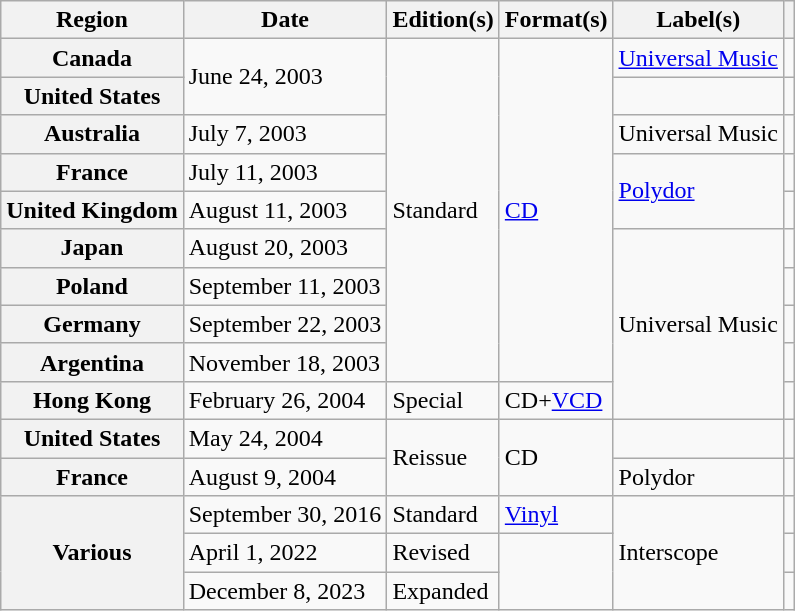<table class="wikitable plainrowheaders">
<tr>
<th scope="col">Region</th>
<th scope="col">Date</th>
<th scope="col">Edition(s)</th>
<th scope="col">Format(s)</th>
<th scope="col">Label(s)</th>
<th scope="col"></th>
</tr>
<tr>
<th scope="row">Canada</th>
<td rowspan="2">June 24, 2003</td>
<td rowspan="9">Standard</td>
<td rowspan="9"><a href='#'>CD</a></td>
<td><a href='#'>Universal Music</a></td>
<td></td>
</tr>
<tr>
<th scope="row">United States</th>
<td></td>
<td></td>
</tr>
<tr>
<th scope="row">Australia</th>
<td>July 7, 2003</td>
<td>Universal Music</td>
<td></td>
</tr>
<tr>
<th scope="row">France</th>
<td>July 11, 2003</td>
<td rowspan="2"><a href='#'>Polydor</a></td>
<td></td>
</tr>
<tr>
<th scope="row">United Kingdom</th>
<td>August 11, 2003</td>
<td></td>
</tr>
<tr>
<th scope="row">Japan</th>
<td>August 20, 2003</td>
<td rowspan="5">Universal Music</td>
<td></td>
</tr>
<tr>
<th scope="row">Poland</th>
<td>September 11, 2003</td>
<td></td>
</tr>
<tr>
<th scope="row">Germany</th>
<td>September 22, 2003</td>
<td></td>
</tr>
<tr>
<th scope="row">Argentina</th>
<td>November 18, 2003</td>
<td></td>
</tr>
<tr>
<th scope="row">Hong Kong</th>
<td>February 26, 2004</td>
<td>Special</td>
<td>CD+<a href='#'>VCD</a></td>
<td></td>
</tr>
<tr>
<th scope="row">United States</th>
<td>May 24, 2004</td>
<td rowspan="2">Reissue</td>
<td rowspan="2">CD</td>
<td></td>
<td></td>
</tr>
<tr>
<th scope="row">France</th>
<td>August 9, 2004</td>
<td>Polydor</td>
<td></td>
</tr>
<tr>
<th scope="row" rowspan="3">Various</th>
<td>September 30, 2016</td>
<td>Standard</td>
<td><a href='#'>Vinyl</a></td>
<td rowspan="3">Interscope</td>
<td></td>
</tr>
<tr>
<td>April 1, 2022</td>
<td>Revised</td>
<td rowspan="2"></td>
<td></td>
</tr>
<tr>
<td>December 8, 2023</td>
<td>Expanded</td>
<td></td>
</tr>
</table>
